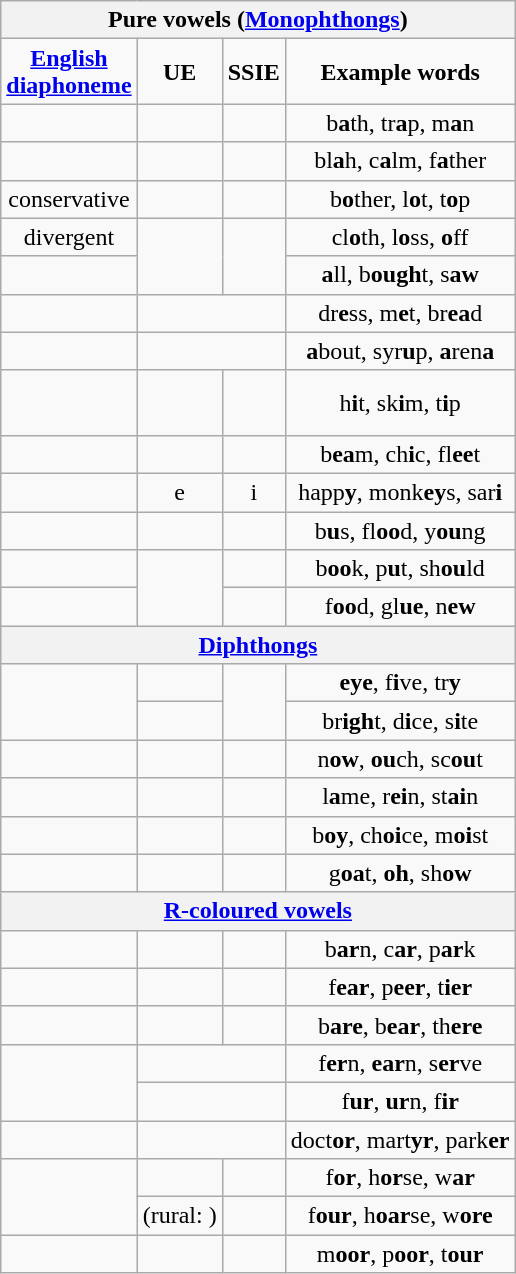<table class="wikitable" style="text-align:center">
<tr>
<th colspan="4"><strong>Pure vowels (<a href='#'>Monophthongs</a>)</strong></th>
</tr>
<tr>
<td><strong><a href='#'>English <br>diaphoneme</a></strong></td>
<td><strong>UE</strong></td>
<td><strong>SSIE</strong></td>
<td><strong>Example words</strong></td>
</tr>
<tr>
<td></td>
<td></td>
<td></td>
<td>b<strong>a</strong>th, tr<strong>a</strong>p, m<strong>a</strong>n</td>
</tr>
<tr>
<td></td>
<td></td>
<td></td>
<td>bl<strong>a</strong>h, c<strong>a</strong>lm, f<strong>a</strong>ther</td>
</tr>
<tr>
<td>conservative </td>
<td></td>
<td></td>
<td>b<strong>o</strong>ther, l<strong>o</strong>t, t<strong>o</strong>p</td>
</tr>
<tr>
<td>divergent </td>
<td rowspan="2">  <br>  <br> </td>
<td rowspan="2"></td>
<td>cl<strong>o</strong>th, l<strong>o</strong>ss, <strong>o</strong>ff</td>
</tr>
<tr>
<td></td>
<td><strong>a</strong>ll, b<strong>ough</strong>t, s<strong>aw</strong></td>
</tr>
<tr>
<td></td>
<td colspan="2"> </td>
<td>dr<strong>e</strong>ss, m<strong>e</strong>t, br<strong>ea</strong>d</td>
</tr>
<tr>
<td></td>
<td colspan="2"></td>
<td><strong>a</strong>bout, syr<strong>u</strong>p, <strong>a</strong>ren<strong>a</strong></td>
</tr>
<tr>
<td></td>
<td>  <br>  <br> </td>
<td></td>
<td>h<strong>i</strong>t, sk<strong>i</strong>m, t<strong>i</strong>p</td>
</tr>
<tr>
<td></td>
<td> </td>
<td></td>
<td>b<strong>ea</strong>m, ch<strong>i</strong>c, fl<strong>ee</strong>t</td>
</tr>
<tr>
<td></td>
<td>e</td>
<td>i</td>
<td>happ<strong>y</strong>, monk<strong>ey</strong>s, sar<strong>i</strong></td>
</tr>
<tr>
<td></td>
<td></td>
<td></td>
<td>b<strong>u</strong>s, fl<strong>oo</strong>d, y<strong>ou</strong>ng</td>
</tr>
<tr>
<td></td>
<td rowspan="2">  <br> </td>
<td></td>
<td>b<strong>oo</strong>k, p<strong>u</strong>t, sh<strong>ou</strong>ld</td>
</tr>
<tr>
<td></td>
<td></td>
<td>f<strong>oo</strong>d, gl<strong>ue</strong>, n<strong>ew</strong></td>
</tr>
<tr>
<th colspan="4"><a href='#'>Diphthongs</a></th>
</tr>
<tr>
<td rowspan="2"></td>
<td></td>
<td rowspan="2"></td>
<td><strong>eye</strong>, f<strong>i</strong>ve, tr<strong>y</strong></td>
</tr>
<tr>
<td><a href='#'></a></td>
<td>br<strong>igh</strong>t, d<strong>i</strong>ce, s<strong>i</strong>te</td>
</tr>
<tr>
<td></td>
<td></td>
<td></td>
<td>n<strong>ow</strong>, <strong>ou</strong>ch, sc<strong>ou</strong>t</td>
</tr>
<tr>
<td></td>
<td> </td>
<td></td>
<td>l<strong>a</strong>me, r<strong>ei</strong>n, st<strong>ai</strong>n</td>
</tr>
<tr>
<td></td>
<td></td>
<td></td>
<td>b<strong>oy</strong>, ch<strong>oi</strong>ce, m<strong>oi</strong>st</td>
</tr>
<tr>
<td></td>
<td> </td>
<td></td>
<td>g<strong>oa</strong>t, <strong>oh</strong>, sh<strong>ow</strong></td>
</tr>
<tr>
<th colspan="4"><a href='#'>R-coloured vowels</a></th>
</tr>
<tr>
<td></td>
<td></td>
<td></td>
<td>b<strong>ar</strong>n, c<strong>ar</strong>, p<strong>ar</strong>k</td>
</tr>
<tr>
<td></td>
<td></td>
<td></td>
<td>f<strong>ear</strong>, p<strong>eer</strong>, t<strong>ier</strong></td>
</tr>
<tr>
<td></td>
<td> </td>
<td></td>
<td>b<strong>are</strong>, b<strong>ear</strong>, th<strong>ere</strong></td>
</tr>
<tr>
<td rowspan="2"></td>
<td colspan="2"> </td>
<td>f<strong>er</strong>n, <strong>ear</strong>n, s<strong>er</strong>ve</td>
</tr>
<tr>
<td colspan="2"></td>
<td>f<strong>ur</strong>, <strong>ur</strong>n, f<strong>ir</strong></td>
</tr>
<tr>
<td></td>
<td colspan="2"></td>
<td>doct<strong>or</strong>, mart<strong>yr</strong>, park<strong>er</strong></td>
</tr>
<tr>
<td rowspan="2"></td>
<td></td>
<td></td>
<td>f<strong>or</strong>, h<strong>or</strong>se, w<strong>ar</strong></td>
</tr>
<tr>
<td> (rural: )</td>
<td></td>
<td>f<strong>our</strong>, h<strong>oar</strong>se, w<strong>ore</strong></td>
</tr>
<tr>
<td></td>
<td></td>
<td></td>
<td>m<strong>oor</strong>, p<strong>oor</strong>, t<strong>our</strong></td>
</tr>
</table>
